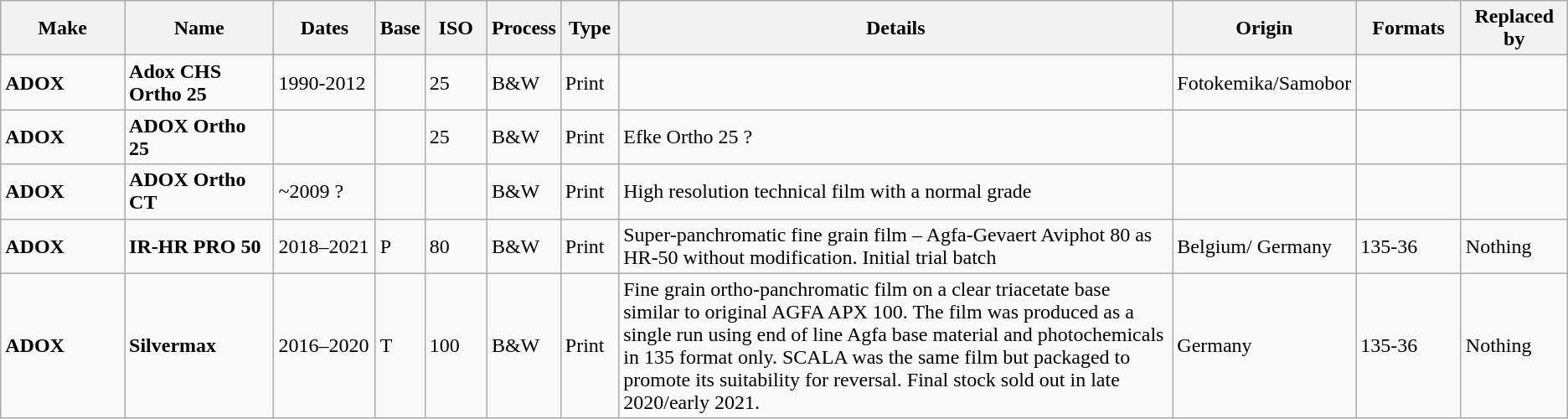<table class="wikitable">
<tr>
<th scope="col" style="width: 100px;">Make</th>
<th scope="col" style="width: 120px;">Name</th>
<th scope="col" style="width: 80px;">Dates</th>
<th scope="col" style="width: 30px;">Base</th>
<th scope="col" style="width: 45px;">ISO</th>
<th scope="col" style="width: 40px;">Process</th>
<th scope="col" style="width: 40px;">Type</th>
<th scope="col" style="width: 500px;">Details</th>
<th scope="col" style="width: 60px;">Origin</th>
<th scope="col" style="width: 80px;">Formats</th>
<th scope="col" style="width: 80px;">Replaced by</th>
</tr>
<tr>
<td><strong>ADOX</strong></td>
<td><strong>Adox CHS Ortho 25</strong></td>
<td>1990-2012</td>
<td></td>
<td>25</td>
<td>B&W</td>
<td>Print</td>
<td></td>
<td>Fotokemika/Samobor</td>
<td></td>
<td></td>
</tr>
<tr>
<td><strong>ADOX</strong></td>
<td><strong>ADOX Ortho 25 </strong></td>
<td></td>
<td></td>
<td>25</td>
<td>B&W</td>
<td>Print</td>
<td>Efke Ortho 25 ?</td>
<td></td>
<td></td>
<td></td>
</tr>
<tr>
<td><strong>ADOX</strong></td>
<td><strong>ADOX Ortho CT</strong></td>
<td>~2009 ?</td>
<td></td>
<td></td>
<td>B&W</td>
<td>Print</td>
<td>High resolution technical film with a normal grade</td>
<td></td>
<td></td>
<td></td>
</tr>
<tr>
<td><strong>ADOX</strong></td>
<td><strong>IR-HR PRO 50</strong></td>
<td>2018–2021</td>
<td>P</td>
<td>80</td>
<td>B&W</td>
<td>Print</td>
<td>Super-panchromatic fine grain film – Agfa-Gevaert Aviphot 80 as HR-50 without modification. Initial trial batch</td>
<td>Belgium/ Germany</td>
<td>135-36</td>
<td>Nothing</td>
</tr>
<tr>
<td><strong>ADOX</strong></td>
<td><strong>Silvermax</strong></td>
<td>2016–2020</td>
<td>T</td>
<td>100</td>
<td>B&W</td>
<td>Print</td>
<td>Fine grain ortho-panchromatic film on a clear triacetate base similar to original AGFA APX 100. The film was produced as a single run using end of line Agfa base material and photochemicals in 135 format only. SCALA was the same film but packaged to promote its suitability for reversal. Final stock sold out in late 2020/early 2021.</td>
<td>Germany</td>
<td>135-36</td>
<td>Nothing</td>
</tr>
</table>
